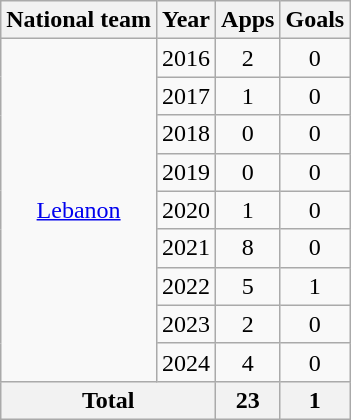<table class="wikitable" style="text-align:center">
<tr>
<th>National team</th>
<th>Year</th>
<th>Apps</th>
<th>Goals</th>
</tr>
<tr>
<td rowspan="9"><a href='#'>Lebanon</a></td>
<td>2016</td>
<td>2</td>
<td>0</td>
</tr>
<tr>
<td>2017</td>
<td>1</td>
<td>0</td>
</tr>
<tr>
<td>2018</td>
<td>0</td>
<td>0</td>
</tr>
<tr>
<td>2019</td>
<td>0</td>
<td>0</td>
</tr>
<tr>
<td>2020</td>
<td>1</td>
<td>0</td>
</tr>
<tr>
<td>2021</td>
<td>8</td>
<td>0</td>
</tr>
<tr>
<td>2022</td>
<td>5</td>
<td>1</td>
</tr>
<tr>
<td>2023</td>
<td>2</td>
<td>0</td>
</tr>
<tr>
<td>2024</td>
<td>4</td>
<td>0</td>
</tr>
<tr>
<th colspan="2">Total</th>
<th>23</th>
<th>1</th>
</tr>
</table>
